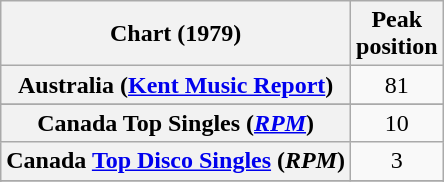<table class="wikitable sortable plainrowheaders">
<tr>
<th>Chart (1979)</th>
<th>Peak<br>position</th>
</tr>
<tr>
<th scope="row">Australia (<a href='#'>Kent Music Report</a>)</th>
<td style="text-align:center;">81</td>
</tr>
<tr>
</tr>
<tr>
<th scope="row">Canada Top Singles (<em><a href='#'>RPM</a></em>)</th>
<td style="text-align:center;">10</td>
</tr>
<tr>
<th scope="row">Canada <a href='#'>Top Disco Singles</a> (<em>RPM</em>)</th>
<td style="text-align:center;">3</td>
</tr>
<tr>
</tr>
<tr>
</tr>
<tr>
</tr>
<tr>
</tr>
<tr>
</tr>
<tr>
</tr>
<tr>
</tr>
<tr>
</tr>
<tr>
</tr>
<tr>
</tr>
</table>
